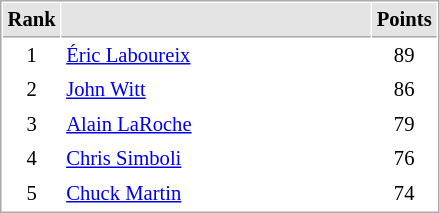<table cellspacing="1" cellpadding="3" style="border:1px solid #AAAAAA;font-size:86%">
<tr bgcolor="#E4E4E4">
<th style="border-bottom:1px solid #AAAAAA" width=10>Rank</th>
<th style="border-bottom:1px solid #AAAAAA" width=200></th>
<th style="border-bottom:1px solid #AAAAAA" width=20>Points</th>
</tr>
<tr>
<td align="center">1</td>
<td> <a href='#'>Éric Laboureix</a></td>
<td align=center>89</td>
</tr>
<tr>
<td align="center">2</td>
<td> <a href='#'>John Witt</a></td>
<td align=center>86</td>
</tr>
<tr>
<td align="center">3</td>
<td> <a href='#'>Alain LaRoche</a></td>
<td align=center>79</td>
</tr>
<tr>
<td align="center">4</td>
<td> <a href='#'>Chris Simboli</a></td>
<td align=center>76</td>
</tr>
<tr>
<td align="center">5</td>
<td> <a href='#'>Chuck Martin</a></td>
<td align=center>74</td>
</tr>
</table>
